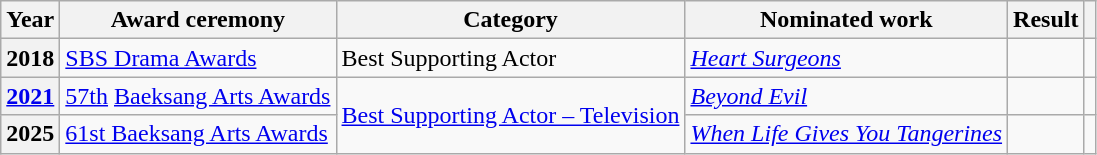<table class="wikitable plainrowheaders sortable">
<tr>
<th>Year</th>
<th>Award ceremony</th>
<th>Category</th>
<th>Nominated work</th>
<th>Result</th>
<th></th>
</tr>
<tr>
<th scope="row">2018</th>
<td><a href='#'>SBS Drama Awards</a></td>
<td>Best Supporting Actor</td>
<td><em><a href='#'>Heart Surgeons</a></em></td>
<td></td>
<td></td>
</tr>
<tr>
<th scope="row"><a href='#'>2021</a></th>
<td><a href='#'>57th</a> <a href='#'>Baeksang Arts Awards</a></td>
<td rowspan="2"><a href='#'>Best Supporting Actor – Television</a></td>
<td><em><a href='#'>Beyond Evil</a></em></td>
<td></td>
<td></td>
</tr>
<tr>
<th scope="row">2025</th>
<td><a href='#'>61st Baeksang Arts Awards</a></td>
<td><em><a href='#'>When Life Gives You Tangerines</a></em></td>
<td></td>
<td></td>
</tr>
</table>
